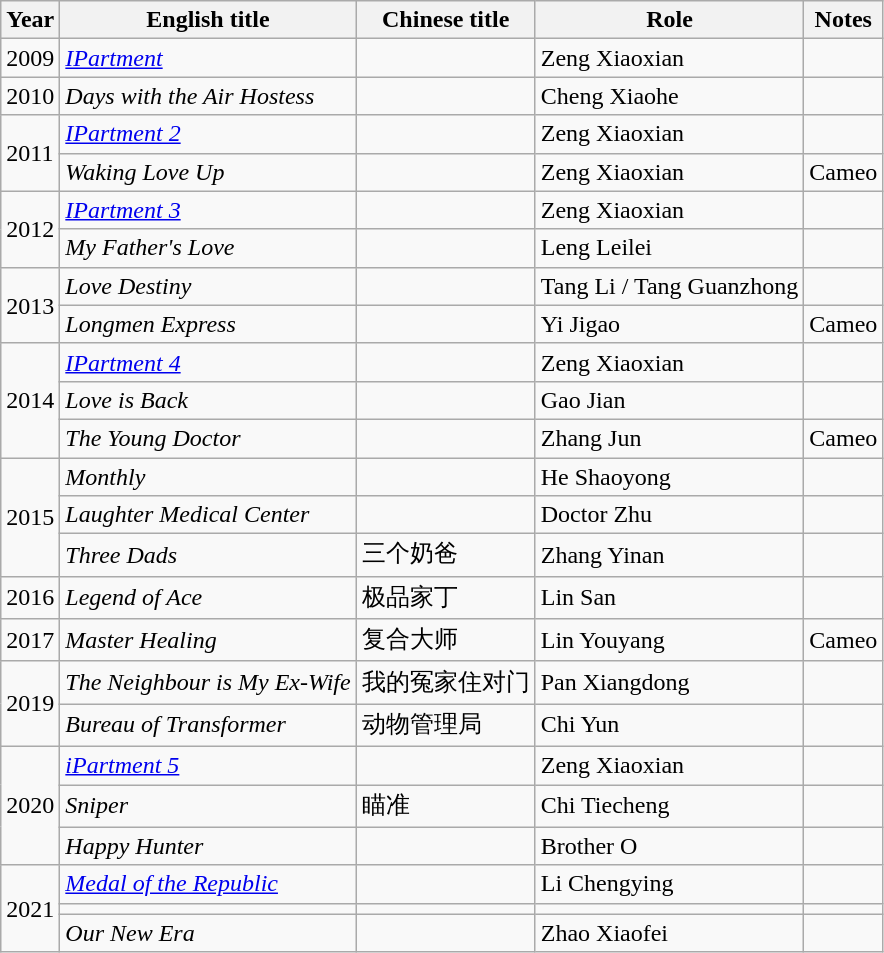<table class="wikitable">
<tr>
<th>Year</th>
<th>English title</th>
<th>Chinese title</th>
<th>Role</th>
<th>Notes</th>
</tr>
<tr>
<td>2009</td>
<td><em><a href='#'>IPartment</a></em></td>
<td></td>
<td>Zeng Xiaoxian</td>
<td></td>
</tr>
<tr>
<td>2010</td>
<td><em>Days with the Air Hostess</em></td>
<td></td>
<td>Cheng Xiaohe</td>
<td></td>
</tr>
<tr>
<td rowspan="2">2011</td>
<td><em><a href='#'>IPartment 2</a></em></td>
<td></td>
<td>Zeng Xiaoxian</td>
<td></td>
</tr>
<tr>
<td><em>Waking Love Up</em></td>
<td></td>
<td>Zeng Xiaoxian</td>
<td>Cameo </td>
</tr>
<tr>
<td rowspan="2">2012</td>
<td><em><a href='#'>IPartment 3</a></em></td>
<td></td>
<td>Zeng Xiaoxian</td>
<td></td>
</tr>
<tr>
<td><em>My Father's Love</em></td>
<td></td>
<td>Leng Leilei</td>
<td></td>
</tr>
<tr>
<td rowspan="2">2013</td>
<td><em>Love Destiny</em></td>
<td></td>
<td>Tang Li / Tang Guanzhong</td>
<td></td>
</tr>
<tr>
<td><em>Longmen Express</em></td>
<td></td>
<td>Yi Jigao</td>
<td>Cameo </td>
</tr>
<tr>
<td rowspan="3">2014</td>
<td><em><a href='#'>IPartment 4</a></em></td>
<td></td>
<td>Zeng Xiaoxian</td>
<td></td>
</tr>
<tr>
<td><em>Love is Back</em></td>
<td></td>
<td>Gao Jian</td>
<td></td>
</tr>
<tr>
<td><em>The Young Doctor</em></td>
<td></td>
<td>Zhang Jun</td>
<td>Cameo </td>
</tr>
<tr>
<td rowspan="3">2015</td>
<td><em>Monthly</em></td>
<td></td>
<td>He Shaoyong</td>
<td></td>
</tr>
<tr>
<td><em>Laughter Medical Center </em></td>
<td></td>
<td>Doctor Zhu</td>
<td></td>
</tr>
<tr>
<td><em>Three Dads</em></td>
<td>三个奶爸</td>
<td>Zhang Yinan</td>
<td></td>
</tr>
<tr>
<td>2016</td>
<td><em>Legend of Ace</em></td>
<td>极品家丁</td>
<td>Lin San</td>
<td></td>
</tr>
<tr>
<td>2017</td>
<td><em>Master Healing</em></td>
<td>复合大师</td>
<td>Lin Youyang</td>
<td>Cameo </td>
</tr>
<tr>
<td rowspan="2">2019</td>
<td><em>The Neighbour is My Ex-Wife</em></td>
<td>我的冤家住对门</td>
<td>Pan Xiangdong</td>
<td></td>
</tr>
<tr>
<td><em>Bureau of Transformer</em></td>
<td>动物管理局</td>
<td>Chi Yun</td>
<td></td>
</tr>
<tr>
<td rowspan=3>2020</td>
<td><em><a href='#'>iPartment 5</a></em></td>
<td></td>
<td>Zeng Xiaoxian</td>
<td></td>
</tr>
<tr>
<td><em>Sniper</em></td>
<td>瞄准</td>
<td>Chi Tiecheng</td>
<td></td>
</tr>
<tr>
<td><em>Happy Hunter</em></td>
<td></td>
<td>Brother O</td>
<td></td>
</tr>
<tr>
<td rowspan="3">2021</td>
<td><em><a href='#'>Medal of the Republic</a></em></td>
<td></td>
<td>Li Chengying</td>
<td></td>
</tr>
<tr>
<td></td>
<td></td>
<td></td>
<td></td>
</tr>
<tr>
<td><em>Our New Era</em></td>
<td></td>
<td>Zhao Xiaofei</td>
<td></td>
</tr>
</table>
